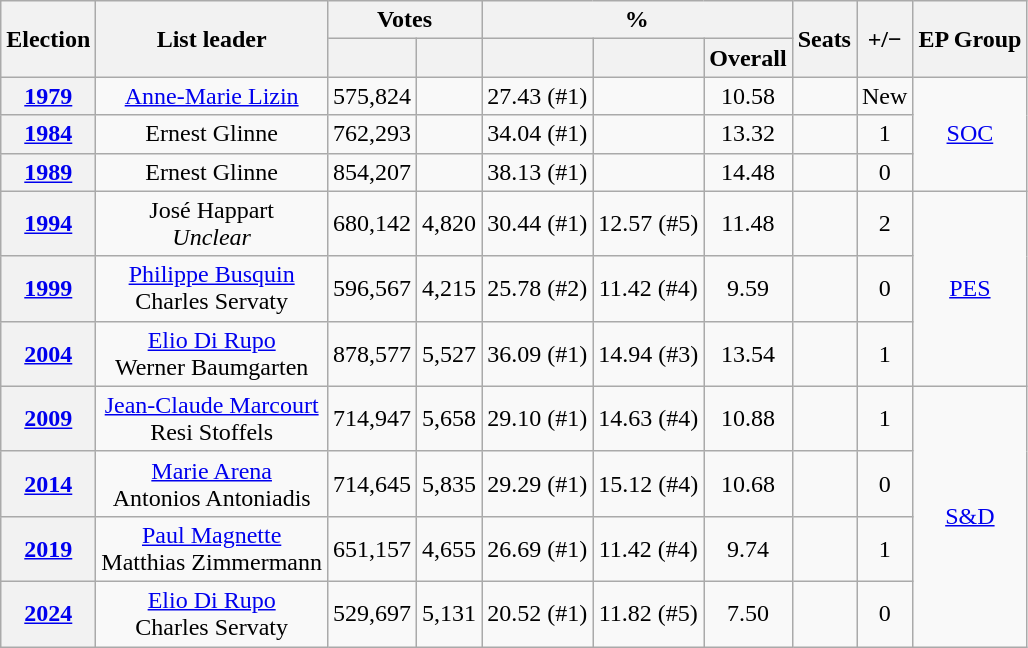<table class="wikitable" style="text-align:center;">
<tr>
<th rowspan=2>Election</th>
<th rowspan=2>List leader</th>
<th colspan=2>Votes</th>
<th colspan=3>%</th>
<th rowspan=2>Seats</th>
<th rowspan=2>+/−</th>
<th rowspan=2>EP Group</th>
</tr>
<tr>
<th></th>
<th></th>
<th></th>
<th></th>
<th>Overall</th>
</tr>
<tr>
<th><a href='#'>1979</a></th>
<td><a href='#'>Anne-Marie Lizin</a> </td>
<td>575,824</td>
<td></td>
<td>27.43 (#1)</td>
<td></td>
<td>10.58</td>
<td></td>
<td>New</td>
<td rowspan=3><a href='#'>SOC</a></td>
</tr>
<tr>
<th><a href='#'>1984</a></th>
<td>Ernest Glinne </td>
<td>762,293</td>
<td></td>
<td>34.04 (#1)</td>
<td></td>
<td>13.32</td>
<td></td>
<td> 1</td>
</tr>
<tr>
<th><a href='#'>1989</a></th>
<td>Ernest Glinne </td>
<td>854,207</td>
<td></td>
<td>38.13 (#1)</td>
<td></td>
<td>14.48</td>
<td></td>
<td> 0</td>
</tr>
<tr>
<th><a href='#'>1994</a></th>
<td>José Happart <br><em>Unclear</em> </td>
<td>680,142</td>
<td>4,820</td>
<td>30.44 (#1)</td>
<td>12.57 (#5)</td>
<td>11.48</td>
<td></td>
<td> 2</td>
<td rowspan=3><a href='#'>PES</a></td>
</tr>
<tr>
<th><a href='#'>1999</a></th>
<td><a href='#'>Philippe Busquin</a> <br>Charles Servaty </td>
<td>596,567</td>
<td>4,215</td>
<td>25.78 (#2)</td>
<td>11.42 (#4)</td>
<td>9.59</td>
<td></td>
<td> 0</td>
</tr>
<tr>
<th><a href='#'>2004</a></th>
<td><a href='#'>Elio Di Rupo</a> <br>Werner Baumgarten </td>
<td>878,577</td>
<td>5,527</td>
<td>36.09 (#1)</td>
<td>14.94 (#3)</td>
<td>13.54</td>
<td></td>
<td> 1</td>
</tr>
<tr>
<th><a href='#'>2009</a></th>
<td><a href='#'>Jean-Claude Marcourt</a> <br>Resi Stoffels </td>
<td>714,947</td>
<td>5,658</td>
<td>29.10 (#1)</td>
<td>14.63 (#4)</td>
<td>10.88</td>
<td></td>
<td> 1</td>
<td rowspan=4><a href='#'>S&D</a></td>
</tr>
<tr>
<th><a href='#'>2014</a></th>
<td><a href='#'>Marie Arena</a> <br>Antonios Antoniadis </td>
<td>714,645</td>
<td>5,835</td>
<td>29.29 (#1)</td>
<td>15.12 (#4)</td>
<td>10.68</td>
<td></td>
<td> 0</td>
</tr>
<tr>
<th><a href='#'>2019</a></th>
<td><a href='#'>Paul Magnette</a> <br>Matthias Zimmermann </td>
<td>651,157</td>
<td>4,655</td>
<td>26.69 (#1)</td>
<td>11.42 (#4)</td>
<td>9.74</td>
<td></td>
<td> 1</td>
</tr>
<tr>
<th><a href='#'>2024</a></th>
<td><a href='#'>Elio Di Rupo</a> <br>Charles Servaty </td>
<td>529,697</td>
<td>5,131</td>
<td>20.52 (#1)</td>
<td>11.82 (#5)</td>
<td>7.50</td>
<td></td>
<td> 0</td>
</tr>
</table>
